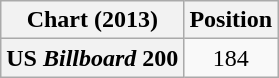<table class="wikitable plainrowheaders" style="text-align:center">
<tr>
<th scope="col">Chart (2013)</th>
<th scope="col">Position</th>
</tr>
<tr>
<th scope="row">US <em>Billboard</em> 200</th>
<td>184</td>
</tr>
</table>
